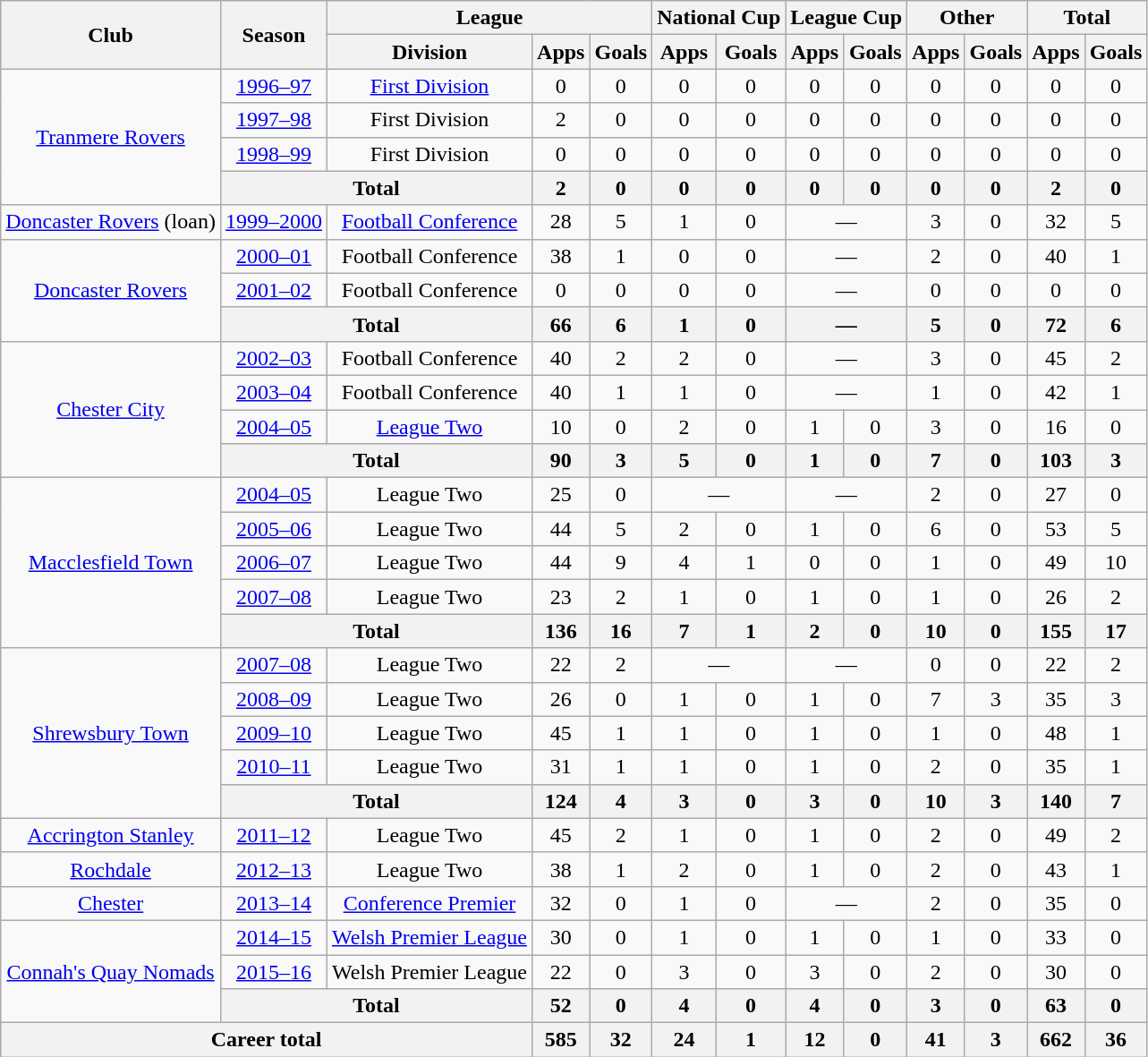<table class="wikitable" style="text-align: center;">
<tr>
<th rowspan="2">Club</th>
<th rowspan="2">Season</th>
<th colspan="3">League</th>
<th colspan="2">National Cup</th>
<th colspan="2">League Cup</th>
<th colspan="2">Other</th>
<th colspan="2">Total</th>
</tr>
<tr>
<th>Division</th>
<th>Apps</th>
<th>Goals</th>
<th>Apps</th>
<th>Goals</th>
<th>Apps</th>
<th>Goals</th>
<th>Apps</th>
<th>Goals</th>
<th>Apps</th>
<th>Goals</th>
</tr>
<tr>
<td rowspan="4"><a href='#'>Tranmere Rovers</a></td>
<td><a href='#'>1996–97</a></td>
<td><a href='#'>First Division</a></td>
<td>0</td>
<td>0</td>
<td>0</td>
<td>0</td>
<td>0</td>
<td>0</td>
<td>0</td>
<td>0</td>
<td>0</td>
<td>0</td>
</tr>
<tr>
<td><a href='#'>1997–98</a></td>
<td>First Division</td>
<td>2</td>
<td>0</td>
<td>0</td>
<td>0</td>
<td>0</td>
<td>0</td>
<td>0</td>
<td>0</td>
<td>0</td>
<td>0</td>
</tr>
<tr>
<td><a href='#'>1998–99</a></td>
<td>First Division</td>
<td>0</td>
<td>0</td>
<td>0</td>
<td>0</td>
<td>0</td>
<td>0</td>
<td>0</td>
<td>0</td>
<td>0</td>
<td>0</td>
</tr>
<tr>
<th colspan="2">Total</th>
<th>2</th>
<th>0</th>
<th>0</th>
<th>0</th>
<th>0</th>
<th>0</th>
<th>0</th>
<th>0</th>
<th>2</th>
<th>0</th>
</tr>
<tr>
<td><a href='#'>Doncaster Rovers</a> (loan)</td>
<td><a href='#'>1999–2000</a></td>
<td><a href='#'>Football Conference</a></td>
<td>28</td>
<td>5</td>
<td>1</td>
<td>0</td>
<td colspan="2">—</td>
<td>3</td>
<td>0</td>
<td>32</td>
<td>5</td>
</tr>
<tr>
<td rowspan="3"><a href='#'>Doncaster Rovers</a></td>
<td><a href='#'>2000–01</a></td>
<td>Football Conference</td>
<td>38</td>
<td>1</td>
<td>0</td>
<td>0</td>
<td colspan="2">—</td>
<td>2</td>
<td>0</td>
<td>40</td>
<td>1</td>
</tr>
<tr>
<td><a href='#'>2001–02</a></td>
<td>Football Conference</td>
<td>0</td>
<td>0</td>
<td>0</td>
<td>0</td>
<td colspan="2">—</td>
<td>0</td>
<td>0</td>
<td>0</td>
<td>0</td>
</tr>
<tr>
<th colspan="2">Total</th>
<th>66</th>
<th>6</th>
<th>1</th>
<th>0</th>
<th colspan="2">—</th>
<th>5</th>
<th>0</th>
<th>72</th>
<th>6</th>
</tr>
<tr>
<td rowspan="4"><a href='#'>Chester City</a></td>
<td><a href='#'>2002–03</a></td>
<td>Football Conference</td>
<td>40</td>
<td>2</td>
<td>2</td>
<td>0</td>
<td colspan="2">—</td>
<td>3</td>
<td>0</td>
<td>45</td>
<td>2</td>
</tr>
<tr>
<td><a href='#'>2003–04</a></td>
<td>Football Conference</td>
<td>40</td>
<td>1</td>
<td>1</td>
<td>0</td>
<td colspan="2">—</td>
<td>1</td>
<td>0</td>
<td>42</td>
<td>1</td>
</tr>
<tr>
<td><a href='#'>2004–05</a></td>
<td><a href='#'>League Two</a></td>
<td>10</td>
<td>0</td>
<td>2</td>
<td>0</td>
<td>1</td>
<td>0</td>
<td>3</td>
<td>0</td>
<td>16</td>
<td>0</td>
</tr>
<tr>
<th colspan="2">Total</th>
<th>90</th>
<th>3</th>
<th>5</th>
<th>0</th>
<th>1</th>
<th>0</th>
<th>7</th>
<th>0</th>
<th>103</th>
<th>3</th>
</tr>
<tr>
<td rowspan="5"><a href='#'>Macclesfield Town</a></td>
<td><a href='#'>2004–05</a></td>
<td>League Two</td>
<td>25</td>
<td>0</td>
<td colspan="2">—</td>
<td colspan="2">—</td>
<td>2</td>
<td>0</td>
<td>27</td>
<td>0</td>
</tr>
<tr>
<td><a href='#'>2005–06</a></td>
<td>League Two</td>
<td>44</td>
<td>5</td>
<td>2</td>
<td>0</td>
<td>1</td>
<td>0</td>
<td>6</td>
<td>0</td>
<td>53</td>
<td>5</td>
</tr>
<tr>
<td><a href='#'>2006–07</a></td>
<td>League Two</td>
<td>44</td>
<td>9</td>
<td>4</td>
<td>1</td>
<td>0</td>
<td>0</td>
<td>1</td>
<td>0</td>
<td>49</td>
<td>10</td>
</tr>
<tr>
<td><a href='#'>2007–08</a></td>
<td>League Two</td>
<td>23</td>
<td>2</td>
<td>1</td>
<td>0</td>
<td>1</td>
<td>0</td>
<td>1</td>
<td>0</td>
<td>26</td>
<td>2</td>
</tr>
<tr>
<th colspan="2">Total</th>
<th>136</th>
<th>16</th>
<th>7</th>
<th>1</th>
<th>2</th>
<th>0</th>
<th>10</th>
<th>0</th>
<th>155</th>
<th>17</th>
</tr>
<tr>
<td rowspan="5"><a href='#'>Shrewsbury Town</a></td>
<td><a href='#'>2007–08</a></td>
<td>League Two</td>
<td>22</td>
<td>2</td>
<td colspan="2">—</td>
<td colspan="2">—</td>
<td>0</td>
<td>0</td>
<td>22</td>
<td>2</td>
</tr>
<tr>
<td><a href='#'>2008–09</a></td>
<td>League Two</td>
<td>26</td>
<td>0</td>
<td>1</td>
<td>0</td>
<td>1</td>
<td>0</td>
<td>7</td>
<td>3</td>
<td>35</td>
<td>3</td>
</tr>
<tr>
<td><a href='#'>2009–10</a></td>
<td>League Two</td>
<td>45</td>
<td>1</td>
<td>1</td>
<td>0</td>
<td>1</td>
<td>0</td>
<td>1</td>
<td>0</td>
<td>48</td>
<td>1</td>
</tr>
<tr>
<td><a href='#'>2010–11</a></td>
<td>League Two</td>
<td>31</td>
<td>1</td>
<td>1</td>
<td>0</td>
<td>1</td>
<td>0</td>
<td>2</td>
<td>0</td>
<td>35</td>
<td>1</td>
</tr>
<tr>
<th colspan="2">Total</th>
<th>124</th>
<th>4</th>
<th>3</th>
<th>0</th>
<th>3</th>
<th>0</th>
<th>10</th>
<th>3</th>
<th>140</th>
<th>7</th>
</tr>
<tr>
<td><a href='#'>Accrington Stanley</a></td>
<td><a href='#'>2011–12</a></td>
<td>League Two</td>
<td>45</td>
<td>2</td>
<td>1</td>
<td>0</td>
<td>1</td>
<td>0</td>
<td>2</td>
<td>0</td>
<td>49</td>
<td>2</td>
</tr>
<tr>
<td><a href='#'>Rochdale</a></td>
<td><a href='#'>2012–13</a></td>
<td>League Two</td>
<td>38</td>
<td>1</td>
<td>2</td>
<td>0</td>
<td>1</td>
<td>0</td>
<td>2</td>
<td>0</td>
<td>43</td>
<td>1</td>
</tr>
<tr>
<td><a href='#'>Chester</a></td>
<td><a href='#'>2013–14</a></td>
<td><a href='#'>Conference Premier</a></td>
<td>32</td>
<td>0</td>
<td>1</td>
<td>0</td>
<td colspan="2">—</td>
<td>2</td>
<td>0</td>
<td>35</td>
<td>0</td>
</tr>
<tr>
<td rowspan="3"><a href='#'>Connah's Quay Nomads</a></td>
<td><a href='#'>2014–15</a></td>
<td><a href='#'>Welsh Premier League</a></td>
<td>30</td>
<td>0</td>
<td>1</td>
<td>0</td>
<td>1</td>
<td>0</td>
<td>1</td>
<td>0</td>
<td>33</td>
<td>0</td>
</tr>
<tr>
<td><a href='#'>2015–16</a></td>
<td>Welsh Premier League</td>
<td>22</td>
<td>0</td>
<td>3</td>
<td>0</td>
<td>3</td>
<td>0</td>
<td>2</td>
<td>0</td>
<td>30</td>
<td>0</td>
</tr>
<tr>
<th colspan="2">Total</th>
<th>52</th>
<th>0</th>
<th>4</th>
<th>0</th>
<th>4</th>
<th>0</th>
<th>3</th>
<th>0</th>
<th>63</th>
<th>0</th>
</tr>
<tr>
<th colspan="3">Career total</th>
<th>585</th>
<th>32</th>
<th>24</th>
<th>1</th>
<th>12</th>
<th>0</th>
<th>41</th>
<th>3</th>
<th>662</th>
<th>36</th>
</tr>
</table>
